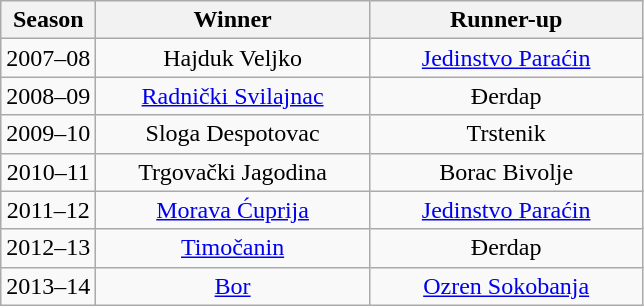<table class="wikitable sortable" style="text-align:center">
<tr>
<th>Season</th>
<th width=175>Winner</th>
<th width=175>Runner-up</th>
</tr>
<tr>
<td>2007–08</td>
<td>Hajduk Veljko</td>
<td><a href='#'>Jedinstvo Paraćin</a></td>
</tr>
<tr>
<td>2008–09</td>
<td><a href='#'>Radnički Svilajnac</a></td>
<td>Đerdap</td>
</tr>
<tr>
<td>2009–10</td>
<td>Sloga Despotovac</td>
<td>Trstenik</td>
</tr>
<tr>
<td>2010–11</td>
<td>Trgovački Jagodina</td>
<td>Borac Bivolje</td>
</tr>
<tr>
<td>2011–12</td>
<td><a href='#'>Morava Ćuprija</a></td>
<td><a href='#'>Jedinstvo Paraćin</a></td>
</tr>
<tr>
<td>2012–13</td>
<td><a href='#'>Timočanin</a></td>
<td>Đerdap</td>
</tr>
<tr>
<td>2013–14</td>
<td><a href='#'>Bor</a></td>
<td><a href='#'>Ozren Sokobanja</a></td>
</tr>
</table>
